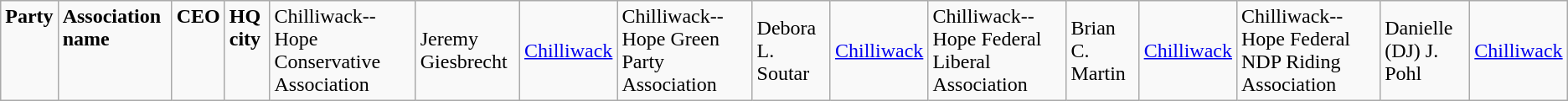<table class="wikitable">
<tr>
<td colspan="2" rowspan="1" align="left" valign="top"><strong>Party</strong></td>
<td valign="top"><strong>Association name</strong></td>
<td valign="top"><strong>CEO</strong></td>
<td valign="top"><strong>HQ city</strong><br></td>
<td>Chilliwack--Hope Conservative Association</td>
<td>Jeremy Giesbrecht</td>
<td><a href='#'>Chilliwack</a><br></td>
<td>Chilliwack--Hope Green Party Association</td>
<td>Debora L. Soutar</td>
<td><a href='#'>Chilliwack</a><br></td>
<td>Chilliwack--Hope Federal Liberal Association</td>
<td>Brian C. Martin</td>
<td><a href='#'>Chilliwack</a><br></td>
<td>Chilliwack--Hope Federal NDP Riding Association</td>
<td>Danielle (DJ) J. Pohl</td>
<td><a href='#'>Chilliwack</a></td>
</tr>
</table>
